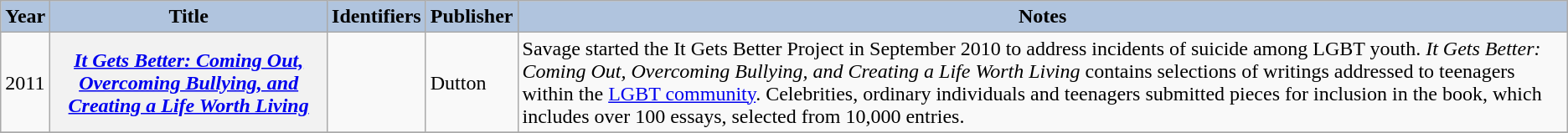<table class="wikitable sortable plainrowheaders">
<tr style="text-align:center;">
<th scope="col" style="background:#B0C4DE;">Year</th>
<th scope="col" style="background:#B0C4DE;">Title</th>
<th scope="col" style="background:#B0C4DE;">Identifiers</th>
<th scope="col" style="background:#B0C4DE;">Publisher</th>
<th scope="col" style="background:#B0C4DE;" class="unsortable">Notes</th>
</tr>
<tr>
<td>2011</td>
<th scope="row"><em><a href='#'>It Gets Better: Coming Out, Overcoming Bullying, and Creating a Life Worth Living</a></em></th>
<td><br><br></td>
<td>Dutton</td>
<td>Savage started the It Gets Better Project in September 2010 to address incidents of suicide among LGBT youth. <em>It Gets Better: Coming Out, Overcoming Bullying, and Creating a Life Worth Living</em> contains selections of writings addressed to teenagers within the <a href='#'>LGBT community</a>. Celebrities, ordinary individuals and teenagers submitted pieces for inclusion in the book, which includes over 100 essays, selected from 10,000 entries.</td>
</tr>
<tr>
</tr>
</table>
